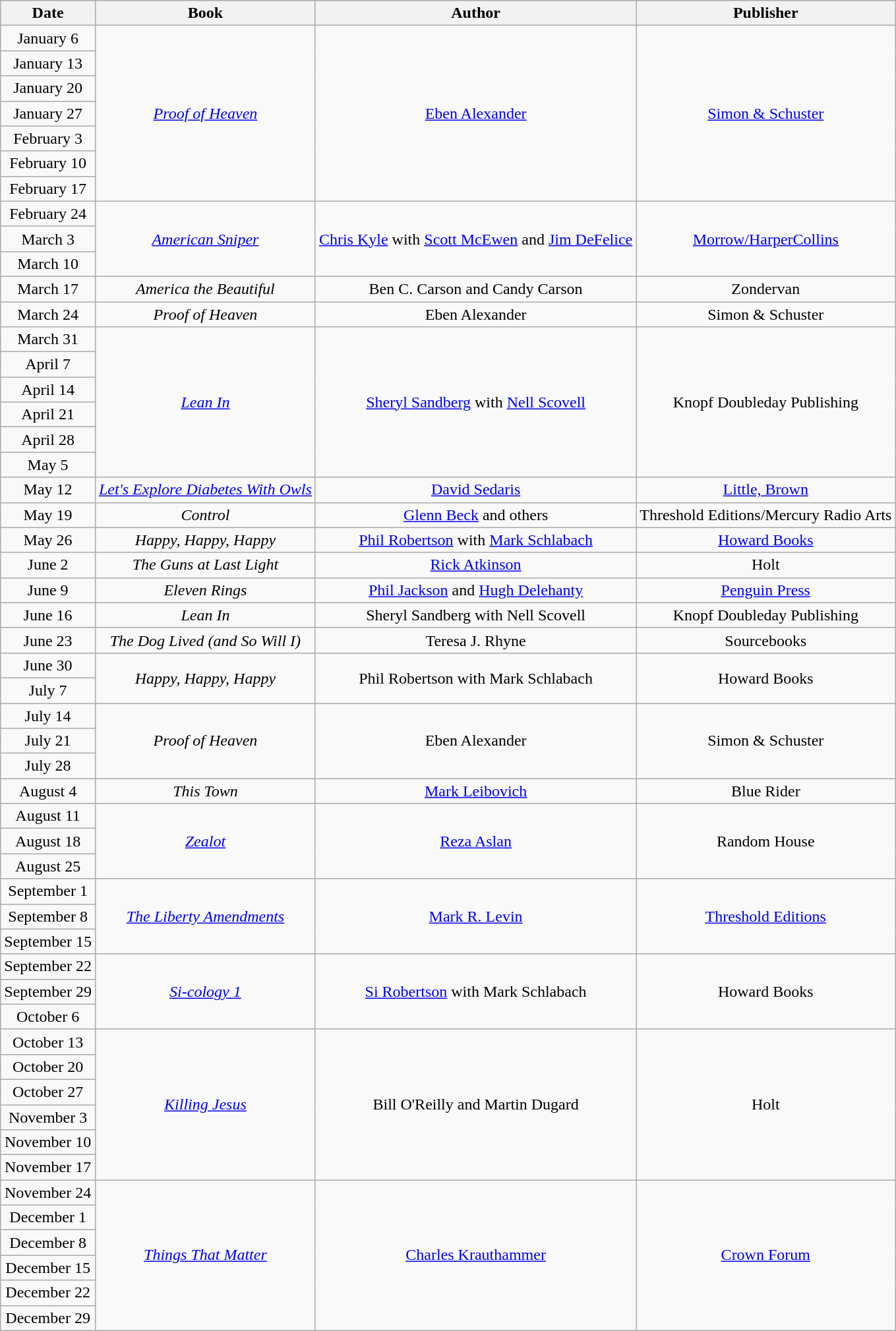<table class="wikitable" style="text-align: center">
<tr>
<th>Date</th>
<th>Book</th>
<th>Author</th>
<th>Publisher</th>
</tr>
<tr>
<td>January 6</td>
<td rowspan="7"><em><a href='#'>Proof of Heaven</a></em></td>
<td rowspan="7"><a href='#'>Eben Alexander</a></td>
<td rowspan="7"><a href='#'>Simon & Schuster</a></td>
</tr>
<tr>
<td>January 13</td>
</tr>
<tr>
<td>January 20</td>
</tr>
<tr>
<td>January 27</td>
</tr>
<tr>
<td>February 3</td>
</tr>
<tr>
<td>February 10</td>
</tr>
<tr>
<td>February 17</td>
</tr>
<tr>
<td>February 24</td>
<td rowspan="3"><em><a href='#'>American Sniper</a></em></td>
<td rowspan="3"><a href='#'>Chris Kyle</a> with <a href='#'>Scott McEwen</a> and <a href='#'>Jim DeFelice</a></td>
<td rowspan="3"><a href='#'>Morrow/HarperCollins</a></td>
</tr>
<tr>
<td>March 3</td>
</tr>
<tr>
<td>March 10</td>
</tr>
<tr>
<td>March 17</td>
<td><em>America the Beautiful</em></td>
<td>Ben C. Carson and Candy Carson</td>
<td>Zondervan</td>
</tr>
<tr>
<td>March 24</td>
<td><em>Proof of Heaven</em></td>
<td>Eben Alexander</td>
<td>Simon & Schuster</td>
</tr>
<tr>
<td>March 31</td>
<td rowspan="6"><em><a href='#'>Lean In</a></em></td>
<td rowspan="6"><a href='#'>Sheryl Sandberg</a> with <a href='#'>Nell Scovell</a></td>
<td rowspan="6">Knopf Doubleday Publishing</td>
</tr>
<tr>
<td>April 7</td>
</tr>
<tr>
<td>April 14</td>
</tr>
<tr>
<td>April 21</td>
</tr>
<tr>
<td>April 28</td>
</tr>
<tr>
<td>May 5</td>
</tr>
<tr>
<td>May 12</td>
<td><em><a href='#'>Let's Explore Diabetes With Owls</a></em></td>
<td><a href='#'>David Sedaris</a></td>
<td><a href='#'>Little, Brown</a></td>
</tr>
<tr>
<td>May 19</td>
<td><em>Control</em></td>
<td><a href='#'>Glenn Beck</a> and others</td>
<td>Threshold Editions/Mercury Radio Arts</td>
</tr>
<tr>
<td>May 26</td>
<td><em>Happy, Happy, Happy</em></td>
<td><a href='#'>Phil Robertson</a> with <a href='#'>Mark Schlabach</a></td>
<td><a href='#'>Howard Books</a></td>
</tr>
<tr>
<td>June 2</td>
<td><em>The Guns at Last Light</em></td>
<td><a href='#'>Rick Atkinson</a></td>
<td>Holt</td>
</tr>
<tr>
<td>June 9</td>
<td><em>Eleven Rings</em></td>
<td><a href='#'>Phil Jackson</a> and <a href='#'>Hugh Delehanty</a></td>
<td><a href='#'>Penguin Press</a></td>
</tr>
<tr>
<td>June 16</td>
<td><em>Lean In</em></td>
<td>Sheryl Sandberg with Nell Scovell</td>
<td>Knopf Doubleday Publishing</td>
</tr>
<tr>
<td>June 23</td>
<td><em>The Dog Lived (and So Will I)</em></td>
<td>Teresa J. Rhyne</td>
<td>Sourcebooks</td>
</tr>
<tr>
<td>June 30</td>
<td rowspan="2"><em>Happy, Happy, Happy</em></td>
<td rowspan="2">Phil Robertson with Mark Schlabach</td>
<td rowspan="2">Howard Books</td>
</tr>
<tr>
<td>July 7</td>
</tr>
<tr>
<td>July 14</td>
<td rowspan="3"><em>Proof of Heaven</em></td>
<td rowspan="3">Eben Alexander</td>
<td rowspan="3">Simon & Schuster</td>
</tr>
<tr>
<td>July 21</td>
</tr>
<tr>
<td>July 28</td>
</tr>
<tr>
<td>August 4</td>
<td><em>This Town</em></td>
<td><a href='#'>Mark Leibovich</a></td>
<td>Blue Rider</td>
</tr>
<tr>
<td>August 11</td>
<td rowspan="3"><em><a href='#'>Zealot</a></em></td>
<td rowspan="3"><a href='#'>Reza Aslan</a></td>
<td rowspan="3">Random House</td>
</tr>
<tr>
<td>August 18</td>
</tr>
<tr>
<td>August 25</td>
</tr>
<tr>
<td>September 1</td>
<td rowspan="3"><em><a href='#'>The Liberty Amendments</a></em></td>
<td rowspan="3"><a href='#'>Mark R. Levin</a></td>
<td rowspan="3"><a href='#'>Threshold Editions</a></td>
</tr>
<tr>
<td>September 8</td>
</tr>
<tr>
<td>September 15</td>
</tr>
<tr>
<td>September 22</td>
<td rowspan="3"><em><a href='#'>Si-cology 1</a></em></td>
<td rowspan="3"><a href='#'>Si Robertson</a> with Mark Schlabach</td>
<td rowspan="3">Howard Books</td>
</tr>
<tr>
<td>September 29</td>
</tr>
<tr>
<td>October 6</td>
</tr>
<tr>
<td>October 13</td>
<td rowspan="6"><em><a href='#'>Killing Jesus</a></em></td>
<td rowspan="6">Bill O'Reilly and Martin Dugard</td>
<td rowspan="6">Holt</td>
</tr>
<tr>
<td>October 20</td>
</tr>
<tr>
<td>October 27</td>
</tr>
<tr>
<td>November 3</td>
</tr>
<tr>
<td>November 10</td>
</tr>
<tr>
<td>November 17</td>
</tr>
<tr>
<td>November 24</td>
<td rowspan="6"><em><a href='#'>Things That Matter</a></em></td>
<td rowspan="6"><a href='#'>Charles Krauthammer</a></td>
<td rowspan="6"><a href='#'>Crown Forum</a></td>
</tr>
<tr>
<td>December 1</td>
</tr>
<tr>
<td>December 8</td>
</tr>
<tr>
<td>December 15</td>
</tr>
<tr>
<td>December 22</td>
</tr>
<tr>
<td>December 29</td>
</tr>
</table>
